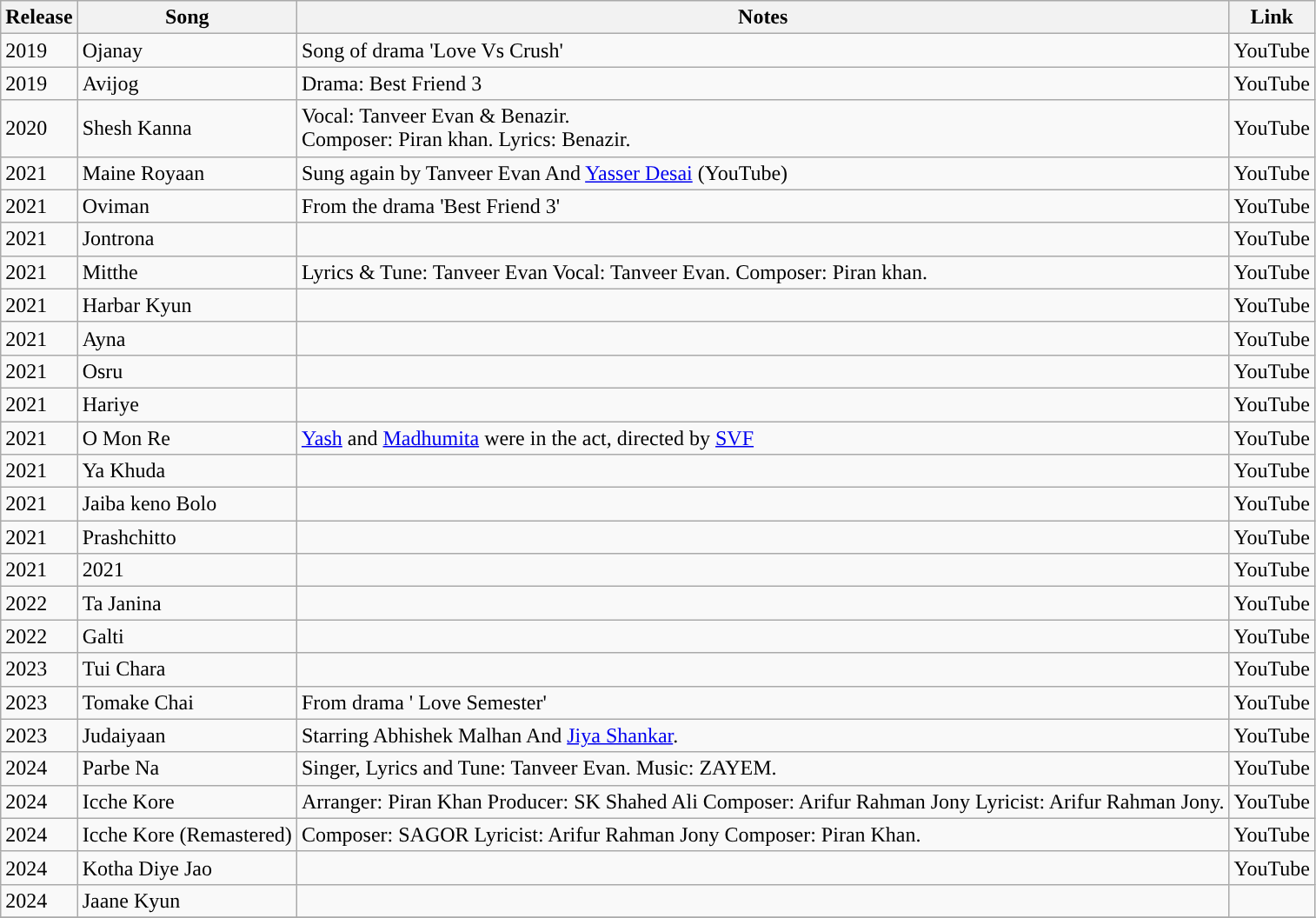<table class="wikitable sortable collapsible">
<tr>
<th style=*background:d0e5f5">Release</th>
<th style=*background:d0e5f5">Song</th>
<th>Notes</th>
<th style="*background:d0e5f5">Link</th>
</tr>
<tr>
<td>2019</td>
<td>Ojanay</td>
<td>Song of drama 'Love Vs Crush'</td>
<td>YouTube</td>
</tr>
<tr>
<td>2019</td>
<td>Avijog</td>
<td>Drama: Best Friend 3</td>
<td>YouTube</td>
</tr>
<tr>
<td>2020</td>
<td>Shesh Kanna</td>
<td>Vocal: Tanveer Evan & Benazir.<br>Composer: Piran khan. Lyrics: Benazir.</td>
<td>YouTube</td>
</tr>
<tr>
<td>2021</td>
<td>Maine Royaan</td>
<td>Sung again by Tanveer Evan And <a href='#'>Yasser Desai</a> (YouTube)</td>
<td>YouTube</td>
</tr>
<tr>
<td>2021</td>
<td>Oviman</td>
<td>From the drama 'Best Friend 3'</td>
<td>YouTube</td>
</tr>
<tr>
<td>2021</td>
<td>Jontrona</td>
<td></td>
<td>YouTube</td>
</tr>
<tr>
<td>2021</td>
<td>Mitthe</td>
<td>Lyrics & Tune: Tanveer Evan Vocal: Tanveer Evan. Composer: Piran khan.</td>
<td>YouTube</td>
</tr>
<tr>
<td>2021</td>
<td>Harbar Kyun</td>
<td></td>
<td>YouTube</td>
</tr>
<tr>
<td>2021</td>
<td>Ayna</td>
<td></td>
<td>YouTube</td>
</tr>
<tr>
<td>2021</td>
<td>Osru</td>
<td></td>
<td>YouTube</td>
</tr>
<tr>
<td>2021</td>
<td>Hariye</td>
<td></td>
<td>YouTube</td>
</tr>
<tr>
<td>2021</td>
<td>O Mon Re</td>
<td><a href='#'>Yash</a> and <a href='#'>Madhumita</a> were in the act, directed by <a href='#'>SVF</a></td>
<td>YouTube</td>
</tr>
<tr>
<td>2021</td>
<td>Ya Khuda</td>
<td></td>
<td>YouTube</td>
</tr>
<tr>
<td>2021</td>
<td>Jaiba keno Bolo</td>
<td></td>
<td>YouTube</td>
</tr>
<tr>
<td>2021</td>
<td>Prashchitto</td>
<td></td>
<td>YouTube</td>
</tr>
<tr>
<td>2021</td>
<td>2021</td>
<td></td>
<td>YouTube</td>
</tr>
<tr>
<td>2022</td>
<td>Ta Janina</td>
<td></td>
<td>YouTube</td>
</tr>
<tr>
<td>2022</td>
<td>Galti</td>
<td></td>
<td>YouTube</td>
</tr>
<tr>
<td>2023</td>
<td>Tui Chara</td>
<td></td>
<td>YouTube</td>
</tr>
<tr>
<td>2023</td>
<td>Tomake Chai</td>
<td>From drama ' Love Semester'</td>
<td>YouTube</td>
</tr>
<tr>
<td>2023</td>
<td>Judaiyaan</td>
<td>Starring Abhishek Malhan And <a href='#'>Jiya Shankar</a>.</td>
<td>YouTube</td>
</tr>
<tr>
<td>2024</td>
<td>Parbe Na</td>
<td>Singer, Lyrics and Tune: Tanveer Evan. Music: ZAYEM.</td>
<td>YouTube</td>
</tr>
<tr>
<td>2024</td>
<td>Icche Kore</td>
<td>Arranger: Piran Khan Producer: SK Shahed Ali Composer: Arifur Rahman Jony Lyricist: Arifur Rahman Jony.</td>
<td>YouTube</td>
</tr>
<tr>
<td>2024</td>
<td>Icche Kore (Remastered)</td>
<td>Composer: SAGOR Lyricist: Arifur Rahman Jony Composer: Piran Khan.</td>
<td>YouTube</td>
</tr>
<tr>
<td>2024</td>
<td>Kotha Diye Jao</td>
<td></td>
<td>YouTube</td>
</tr>
<tr>
<td>2024</td>
<td>Jaane Kyun</td>
<td></td>
<td></td>
</tr>
<tr>
</tr>
</table>
